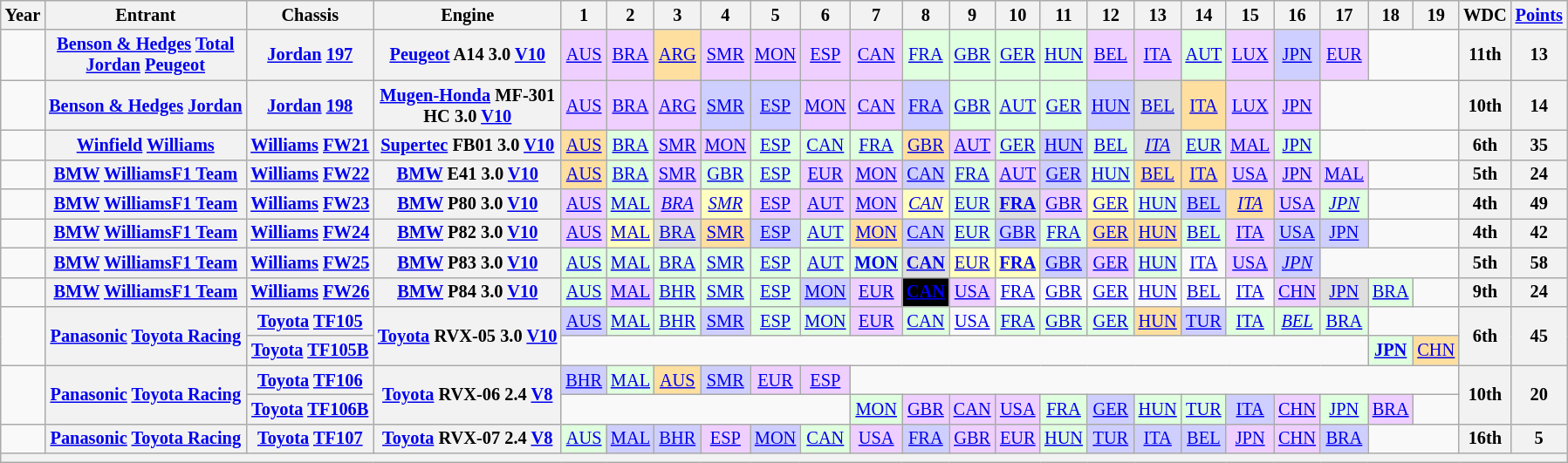<table class="wikitable" style="text-align:center; font-size:85%;">
<tr>
<th>Year</th>
<th>Entrant</th>
<th>Chassis</th>
<th>Engine</th>
<th>1</th>
<th>2</th>
<th>3</th>
<th>4</th>
<th>5</th>
<th>6</th>
<th>7</th>
<th>8</th>
<th>9</th>
<th>10</th>
<th>11</th>
<th>12</th>
<th>13</th>
<th>14</th>
<th>15</th>
<th>16</th>
<th>17</th>
<th>18</th>
<th>19</th>
<th>WDC</th>
<th><a href='#'>Points</a></th>
</tr>
<tr>
<td></td>
<th nowrap><a href='#'>Benson & Hedges</a> <a href='#'>Total</a><br><a href='#'>Jordan</a> <a href='#'>Peugeot</a></th>
<th nowrap><a href='#'>Jordan</a> <a href='#'>197</a></th>
<th nowrap><a href='#'>Peugeot</a> A14 3.0 <a href='#'>V10</a></th>
<td style="background:#efcfff;"><a href='#'>AUS</a><br></td>
<td style="background:#efcfff;"><a href='#'>BRA</a><br></td>
<td style="background:#ffdf9f;"><a href='#'>ARG</a><br></td>
<td style="background:#efcfff;"><a href='#'>SMR</a><br></td>
<td style="background:#efcfff;"><a href='#'>MON</a><br></td>
<td style="background:#efcfff;"><a href='#'>ESP</a><br></td>
<td style="background:#efcfff;"><a href='#'>CAN</a><br></td>
<td style="background:#dfffdf;"><a href='#'>FRA</a><br></td>
<td style="background:#dfffdf;"><a href='#'>GBR</a><br></td>
<td style="background:#dfffdf;"><a href='#'>GER</a><br></td>
<td style="background:#dfffdf;"><a href='#'>HUN</a><br></td>
<td style="background:#efcfff;"><a href='#'>BEL</a><br></td>
<td style="background:#efcfff;"><a href='#'>ITA</a><br></td>
<td style="background:#dfffdf;"><a href='#'>AUT</a><br></td>
<td style="background:#efcfff;"><a href='#'>LUX</a><br></td>
<td style="background:#cfcfff;"><a href='#'>JPN</a><br></td>
<td style="background:#efcfff;"><a href='#'>EUR</a><br></td>
<td colspan=2></td>
<th>11th</th>
<th>13</th>
</tr>
<tr>
<td></td>
<th nowrap><a href='#'>Benson & Hedges</a> <a href='#'>Jordan</a></th>
<th nowrap><a href='#'>Jordan</a> <a href='#'>198</a></th>
<th nowrap><a href='#'>Mugen-Honda</a> MF-301<br>HC 3.0 <a href='#'>V10</a></th>
<td style="background:#efcfff;"><a href='#'>AUS</a><br></td>
<td style="background:#efcfff;"><a href='#'>BRA</a><br></td>
<td style="background:#efcfff;"><a href='#'>ARG</a><br></td>
<td style="background:#cfcfff;"><a href='#'>SMR</a><br></td>
<td style="background:#cfcfff;"><a href='#'>ESP</a><br></td>
<td style="background:#efcfff;"><a href='#'>MON</a><br></td>
<td style="background:#efcfff;"><a href='#'>CAN</a><br></td>
<td style="background:#cfcfff;"><a href='#'>FRA</a><br></td>
<td style="background:#dfffdf;"><a href='#'>GBR</a><br></td>
<td style="background:#dfffdf;"><a href='#'>AUT</a><br></td>
<td style="background:#dfffdf;"><a href='#'>GER</a><br></td>
<td style="background:#cfcfff;"><a href='#'>HUN</a><br></td>
<td style="background:#dfdfdf;"><a href='#'>BEL</a><br></td>
<td style="background:#ffdf9f;"><a href='#'>ITA</a><br></td>
<td style="background:#efcfff;"><a href='#'>LUX</a><br></td>
<td style="background:#efcfff;"><a href='#'>JPN</a><br></td>
<td colspan=3></td>
<th>10th</th>
<th>14</th>
</tr>
<tr>
<td></td>
<th nowrap><a href='#'>Winfield</a> <a href='#'>Williams</a></th>
<th nowrap><a href='#'>Williams</a> <a href='#'>FW21</a></th>
<th nowrap><a href='#'>Supertec</a> FB01 3.0 <a href='#'>V10</a></th>
<td style="background:#ffdf9f;"><a href='#'>AUS</a><br></td>
<td style="background:#dfffdf;"><a href='#'>BRA</a><br></td>
<td style="background:#efcfff;"><a href='#'>SMR</a><br></td>
<td style="background:#efcfff;"><a href='#'>MON</a><br></td>
<td style="background:#dfffdf;"><a href='#'>ESP</a><br></td>
<td style="background:#dfffdf;"><a href='#'>CAN</a><br></td>
<td style="background:#dfffdf;"><a href='#'>FRA</a><br></td>
<td style="background:#ffdf9f;"><a href='#'>GBR</a><br></td>
<td style="background:#efcfff;"><a href='#'>AUT</a><br></td>
<td style="background:#dfffdf;"><a href='#'>GER</a><br></td>
<td style="background:#cfcfff;"><a href='#'>HUN</a><br></td>
<td style="background:#dfffdf;"><a href='#'>BEL</a><br></td>
<td style="background:#dfdfdf;"><em><a href='#'>ITA</a></em><br></td>
<td style="background:#dfffdf;"><a href='#'>EUR</a><br></td>
<td style="background:#efcfff;"><a href='#'>MAL</a><br></td>
<td style="background:#dfffdf;"><a href='#'>JPN</a><br></td>
<td colspan=3></td>
<th>6th</th>
<th>35</th>
</tr>
<tr>
<td></td>
<th nowrap><a href='#'>BMW</a> <a href='#'>WilliamsF1 Team</a></th>
<th nowrap><a href='#'>Williams</a> <a href='#'>FW22</a></th>
<th nowrap><a href='#'>BMW</a> E41 3.0 <a href='#'>V10</a></th>
<td style="background:#ffdf9f;"><a href='#'>AUS</a><br></td>
<td style="background:#dfffdf;"><a href='#'>BRA</a><br></td>
<td style="background:#efcfff;"><a href='#'>SMR</a><br></td>
<td style="background:#dfffdf;"><a href='#'>GBR</a><br></td>
<td style="background:#dfffdf;"><a href='#'>ESP</a><br></td>
<td style="background:#efcfff;"><a href='#'>EUR</a><br></td>
<td style="background:#efcfff;"><a href='#'>MON</a><br></td>
<td style="background:#cfcfff;"><a href='#'>CAN</a><br></td>
<td style="background:#dfffdf;"><a href='#'>FRA</a><br></td>
<td style="background:#efcfff;"><a href='#'>AUT</a><br></td>
<td style="background:#cfcfff;"><a href='#'>GER</a><br></td>
<td style="background:#dfffdf;"><a href='#'>HUN</a><br></td>
<td style="background:#ffdf9f;"><a href='#'>BEL</a><br></td>
<td style="background:#ffdf9f;"><a href='#'>ITA</a><br></td>
<td style="background:#efcfff;"><a href='#'>USA</a><br></td>
<td style="background:#efcfff;"><a href='#'>JPN</a><br></td>
<td style="background:#efcfff;"><a href='#'>MAL</a><br></td>
<td colspan=2></td>
<th>5th</th>
<th>24</th>
</tr>
<tr>
<td></td>
<th nowrap><a href='#'>BMW</a> <a href='#'>WilliamsF1 Team</a></th>
<th nowrap><a href='#'>Williams</a> <a href='#'>FW23</a></th>
<th nowrap><a href='#'>BMW</a> P80 3.0 <a href='#'>V10</a></th>
<td style="background:#efcfff;"><a href='#'>AUS</a><br></td>
<td style="background:#dfffdf;"><a href='#'>MAL</a><br></td>
<td style="background:#efcfff;"><em><a href='#'>BRA</a></em><br></td>
<td style="background:#ffffbf;"><em><a href='#'>SMR</a></em><br></td>
<td style="background:#efcfff;"><a href='#'>ESP</a><br></td>
<td style="background:#efcfff;"><a href='#'>AUT</a><br></td>
<td style="background:#efcfff;"><a href='#'>MON</a><br></td>
<td style="background:#ffffbf;"><em><a href='#'>CAN</a></em><br></td>
<td style="background:#dfffdf;"><a href='#'>EUR</a><br></td>
<td style="background:#dfdfdf;"><strong><a href='#'>FRA</a></strong><br></td>
<td style="background:#efcfff;"><a href='#'>GBR</a><br></td>
<td style="background:#ffffbf;"><a href='#'>GER</a><br></td>
<td style="background:#dfffdf;"><a href='#'>HUN</a><br></td>
<td style="background:#cfcfff;"><a href='#'>BEL</a><br></td>
<td style="background:#ffdf9f;"><em><a href='#'>ITA</a></em><br></td>
<td style="background:#efcfff;"><a href='#'>USA</a><br></td>
<td style="background:#dfffdf;"><em><a href='#'>JPN</a></em><br></td>
<td colspan=2></td>
<th>4th</th>
<th>49</th>
</tr>
<tr>
<td></td>
<th nowrap><a href='#'>BMW</a> <a href='#'>WilliamsF1 Team</a></th>
<th nowrap><a href='#'>Williams</a> <a href='#'>FW24</a></th>
<th nowrap><a href='#'>BMW</a> P82 3.0 <a href='#'>V10</a></th>
<td style="background:#efcfff;"><a href='#'>AUS</a><br></td>
<td style="background:#ffffbf;"><a href='#'>MAL</a><br></td>
<td style="background:#dfdfdf;"><a href='#'>BRA</a><br></td>
<td style="background:#ffdf9f;"><a href='#'>SMR</a><br></td>
<td style="background:#cfcfff;"><a href='#'>ESP</a><br></td>
<td style="background:#dfffdf;"><a href='#'>AUT</a><br></td>
<td style="background:#ffdf9f;"><a href='#'>MON</a><br></td>
<td style="background:#cfcfff;"><a href='#'>CAN</a><br></td>
<td style="background:#dfffdf;"><a href='#'>EUR</a><br></td>
<td style="background:#cfcfff;"><a href='#'>GBR</a><br></td>
<td style="background:#dfffdf;"><a href='#'>FRA</a><br></td>
<td style="background:#ffdf9f;"><a href='#'>GER</a><br></td>
<td style="background:#ffdf9f;"><a href='#'>HUN</a><br></td>
<td style="background:#dfffdf;"><a href='#'>BEL</a><br></td>
<td style="background:#efcfff;"><a href='#'>ITA</a><br></td>
<td style="background:#cfcfff;"><a href='#'>USA</a><br></td>
<td style="background:#cfcfff;"><a href='#'>JPN</a><br></td>
<td colspan=2></td>
<th>4th</th>
<th>42</th>
</tr>
<tr>
<td></td>
<th nowrap><a href='#'>BMW</a> <a href='#'>WilliamsF1 Team</a></th>
<th nowrap><a href='#'>Williams</a> <a href='#'>FW25</a></th>
<th nowrap><a href='#'>BMW</a> P83 3.0 <a href='#'>V10</a></th>
<td style="background:#dfffdf;"><a href='#'>AUS</a><br></td>
<td style="background:#dfffdf;"><a href='#'>MAL</a><br></td>
<td style="background:#dfffdf;"><a href='#'>BRA</a><br></td>
<td style="background:#dfffdf;"><a href='#'>SMR</a><br></td>
<td style="background:#dfffdf;"><a href='#'>ESP</a><br></td>
<td style="background:#dfffdf;"><a href='#'>AUT</a><br></td>
<td style="background:#dfffdf;"><strong><a href='#'>MON</a></strong><br></td>
<td style="background:#dfdfdf;"><strong><a href='#'>CAN</a></strong><br></td>
<td style="background:#ffffbf;"><a href='#'>EUR</a><br></td>
<td style="background:#ffffbf;"><strong><a href='#'>FRA</a></strong><br></td>
<td style="background:#cfcfff;"><a href='#'>GBR</a><br></td>
<td style="background:#efcfff;"><a href='#'>GER</a><br></td>
<td style="background:#dfffdf;"><a href='#'>HUN</a><br></td>
<td style="background:#;"><a href='#'>ITA</a><br></td>
<td style="background:#efcfff;"><a href='#'>USA</a><br></td>
<td style="background:#cfcfff;"><em><a href='#'>JPN</a></em><br></td>
<td colspan=3></td>
<th>5th</th>
<th>58</th>
</tr>
<tr>
<td></td>
<th nowrap><a href='#'>BMW</a> <a href='#'>WilliamsF1 Team</a></th>
<th nowrap><a href='#'>Williams</a> <a href='#'>FW26</a></th>
<th nowrap><a href='#'>BMW</a> P84 3.0 <a href='#'>V10</a></th>
<td style="background:#dfffdf;"><a href='#'>AUS</a><br></td>
<td style="background:#efcfff;"><a href='#'>MAL</a><br></td>
<td style="background:#dfffdf;"><a href='#'>BHR</a><br></td>
<td style="background:#dfffdf;"><a href='#'>SMR</a><br></td>
<td style="background:#dfffdf;"><a href='#'>ESP</a><br></td>
<td style="background:#cfcfff;"><a href='#'>MON</a><br></td>
<td style="background:#efcfff;"><a href='#'>EUR</a><br></td>
<td style="background:#000; color:white;"><strong><a href='#'><span>CAN</span></a></strong><br></td>
<td style="background:#efcfff;"><a href='#'>USA</a><br></td>
<td><a href='#'>FRA</a></td>
<td><a href='#'>GBR</a></td>
<td><a href='#'>GER</a></td>
<td><a href='#'>HUN</a></td>
<td><a href='#'>BEL</a></td>
<td><a href='#'>ITA</a></td>
<td style="background:#efcfff;"><a href='#'>CHN</a><br></td>
<td style="background:#dfdfdf;"><a href='#'>JPN</a><br></td>
<td style="background:#dfffdf;"><a href='#'>BRA</a><br></td>
<td></td>
<th>9th</th>
<th>24</th>
</tr>
<tr>
<td rowspan="2"></td>
<th rowspan="2" nowrap><a href='#'>Panasonic</a> <a href='#'>Toyota Racing</a></th>
<th nowrap><a href='#'>Toyota</a> <a href='#'>TF105</a></th>
<th rowspan="2" nowrap><a href='#'>Toyota</a> RVX-05 3.0 <a href='#'>V10</a></th>
<td style="background:#cfcfff;"><a href='#'>AUS</a><br></td>
<td style="background:#dfffdf;"><a href='#'>MAL</a><br></td>
<td style="background:#dfffdf;"><a href='#'>BHR</a><br></td>
<td style="background:#cfcfff;"><a href='#'>SMR</a><br></td>
<td style="background:#dfffdf;"><a href='#'>ESP</a><br></td>
<td style="background:#dfffdf;"><a href='#'>MON</a><br></td>
<td style="background:#efcfff;"><a href='#'>EUR</a><br></td>
<td style="background:#dfffdf;"><a href='#'>CAN</a><br></td>
<td style="background:;"><a href='#'>USA</a><br></td>
<td style="background:#dfffdf;"><a href='#'>FRA</a><br></td>
<td style="background:#dfffdf;"><a href='#'>GBR</a><br></td>
<td style="background:#dfffdf;"><a href='#'>GER</a><br></td>
<td style="background:#ffdf9f;"><a href='#'>HUN</a><br></td>
<td style="background:#cfcfff;"><a href='#'>TUR</a><br></td>
<td style="background:#dfffdf;"><a href='#'>ITA</a><br></td>
<td style="background:#dfffdf;"><em><a href='#'>BEL</a></em><br></td>
<td style="background:#dfffdf;"><a href='#'>BRA</a><br></td>
<td colspan=2></td>
<th rowspan="2">6th</th>
<th rowspan="2">45</th>
</tr>
<tr>
<th nowrap><a href='#'>Toyota</a> <a href='#'>TF105B</a></th>
<td colspan=17></td>
<td style="background:#dfffdf;"><strong><a href='#'>JPN</a></strong><br></td>
<td style="background:#ffdf9f;"><a href='#'>CHN</a><br></td>
</tr>
<tr>
<td rowspan="2"></td>
<th rowspan="2" nowrap><a href='#'>Panasonic</a> <a href='#'>Toyota Racing</a></th>
<th nowrap><a href='#'>Toyota</a> <a href='#'>TF106</a></th>
<th rowspan="2" nowrap><a href='#'>Toyota</a> RVX-06 2.4 <a href='#'>V8</a></th>
<td style="background:#cfcfff;"><a href='#'>BHR</a><br></td>
<td style="background:#dfffdf;"><a href='#'>MAL</a><br></td>
<td style="background:#ffdf9f;"><a href='#'>AUS</a><br></td>
<td style="background:#cfcfff;"><a href='#'>SMR</a><br></td>
<td style="background:#efcfff;"><a href='#'>EUR</a><br></td>
<td style="background:#efcfff;"><a href='#'>ESP</a><br></td>
<td colspan=13></td>
<th rowspan="2">10th</th>
<th rowspan="2">20</th>
</tr>
<tr>
<th nowrap><a href='#'>Toyota</a> <a href='#'>TF106B</a></th>
<td colspan=6></td>
<td style="background:#dfffdf;"><a href='#'>MON</a><br></td>
<td style="background:#efcfff;"><a href='#'>GBR</a><br></td>
<td style="background:#efcfff;"><a href='#'>CAN</a><br></td>
<td style="background:#efcfff;"><a href='#'>USA</a><br></td>
<td style="background:#dfffdf;"><a href='#'>FRA</a><br></td>
<td style="background:#cfcfff;"><a href='#'>GER</a><br></td>
<td style="background:#dfffdf;"><a href='#'>HUN</a><br></td>
<td style="background:#dfffdf;"><a href='#'>TUR</a><br></td>
<td style="background:#cfcfff;"><a href='#'>ITA</a><br></td>
<td style="background:#efcfff;"><a href='#'>CHN</a><br></td>
<td style="background:#dfffdf;"><a href='#'>JPN</a><br></td>
<td style="background:#efcfff;"><a href='#'>BRA</a><br></td>
<td></td>
</tr>
<tr>
<td></td>
<th nowrap><a href='#'>Panasonic</a> <a href='#'>Toyota Racing</a></th>
<th nowrap><a href='#'>Toyota</a> <a href='#'>TF107</a></th>
<th nowrap><a href='#'>Toyota</a> RVX-07 2.4 <a href='#'>V8</a></th>
<td style="background:#dfffdf;"><a href='#'>AUS</a><br></td>
<td style="background:#cfcfff;"><a href='#'>MAL</a><br></td>
<td style="background:#cfcfff;"><a href='#'>BHR</a><br></td>
<td style="background:#efcfff;"><a href='#'>ESP</a><br></td>
<td style="background:#cfcfff;"><a href='#'>MON</a><br></td>
<td style="background:#dfffdf;"><a href='#'>CAN</a><br></td>
<td style="background:#efcfff;"><a href='#'>USA</a><br></td>
<td style="background:#cfcfff;"><a href='#'>FRA</a><br></td>
<td style="background:#efcfff;"><a href='#'>GBR</a><br></td>
<td style="background:#efcfff;"><a href='#'>EUR</a><br></td>
<td style="background:#dfffdf;"><a href='#'>HUN</a><br></td>
<td style="background:#cfcfff;"><a href='#'>TUR</a><br></td>
<td style="background:#cfcfff;"><a href='#'>ITA</a><br></td>
<td style="background:#cfcfff;"><a href='#'>BEL</a><br></td>
<td style="background:#efcfff;"><a href='#'>JPN</a><br></td>
<td style="background:#efcfff;"><a href='#'>CHN</a><br></td>
<td style="background:#cfcfff;"><a href='#'>BRA</a><br></td>
<td colspan=2></td>
<th>16th</th>
<th>5</th>
</tr>
<tr>
<th colspan="25"></th>
</tr>
</table>
